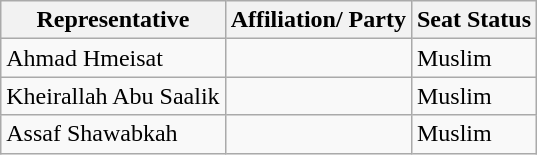<table class="wikitable">
<tr>
<th>Representative</th>
<th>Affiliation/ Party</th>
<th>Seat Status</th>
</tr>
<tr>
<td>Ahmad Hmeisat</td>
<td></td>
<td>Muslim</td>
</tr>
<tr>
<td>Kheirallah Abu Saalik</td>
<td></td>
<td>Muslim</td>
</tr>
<tr>
<td>Assaf Shawabkah</td>
<td></td>
<td>Muslim</td>
</tr>
</table>
